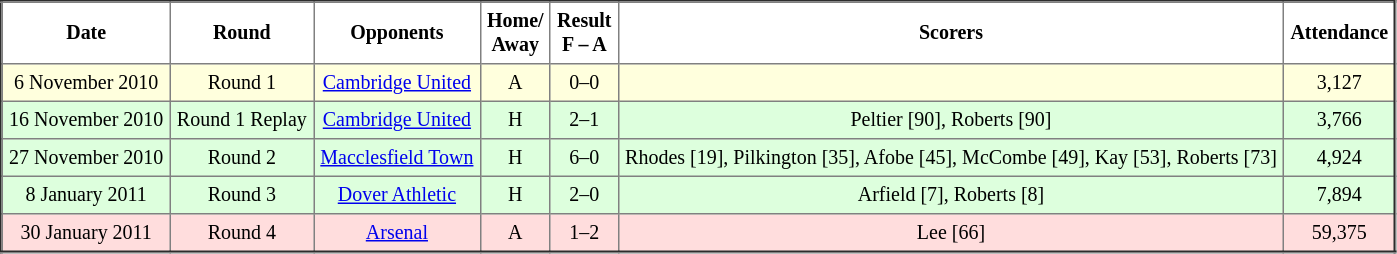<table border="2" cellpadding="4" style="border-collapse:collapse; text-align:center; font-size:smaller;">
<tr>
<th><strong>Date</strong></th>
<th><strong>Round</strong></th>
<th><strong>Opponents</strong></th>
<th><strong>Home/<br>Away</strong></th>
<th><strong>Result<br>F – A</strong></th>
<th><strong>Scorers</strong></th>
<th><strong>Attendance</strong></th>
</tr>
<tr bgcolor="#ffffdd">
<td>6 November 2010</td>
<td>Round 1</td>
<td><a href='#'>Cambridge United</a></td>
<td>A</td>
<td>0–0</td>
<td></td>
<td>3,127</td>
</tr>
<tr bgcolor="#ddffdd">
<td>16 November 2010</td>
<td>Round 1 Replay</td>
<td><a href='#'>Cambridge United</a></td>
<td>H</td>
<td>2–1</td>
<td>Peltier [90], Roberts [90]</td>
<td>3,766</td>
</tr>
<tr bgcolor="#ddffdd">
<td>27 November 2010</td>
<td>Round 2</td>
<td><a href='#'>Macclesfield Town</a></td>
<td>H</td>
<td>6–0</td>
<td>Rhodes [19], Pilkington [35], Afobe [45], McCombe [49], Kay [53], Roberts [73]</td>
<td>4,924</td>
</tr>
<tr bgcolor="#ddffdd">
<td>8 January 2011</td>
<td>Round 3</td>
<td><a href='#'>Dover Athletic</a></td>
<td>H</td>
<td>2–0</td>
<td>Arfield [7], Roberts [8]</td>
<td>7,894</td>
</tr>
<tr bgcolor="#ffdddd">
<td>30 January 2011</td>
<td>Round 4</td>
<td><a href='#'>Arsenal</a></td>
<td>A</td>
<td>1–2</td>
<td>Lee [66]</td>
<td>59,375</td>
</tr>
</table>
